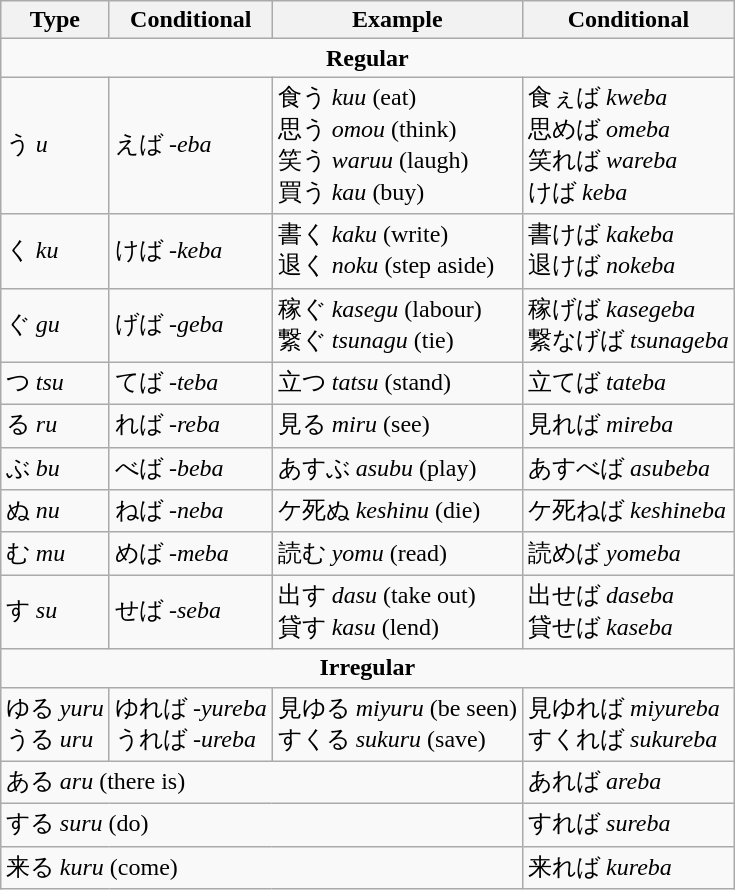<table class="wikitable"  style="float:right; margin-left:15px; margin-top:0px">
<tr>
<th>Type</th>
<th>Conditional</th>
<th>Example</th>
<th>Conditional</th>
</tr>
<tr>
<td colspan = 4 align="center"><strong>Regular</strong></td>
</tr>
<tr>
<td>う <em>u</em></td>
<td>えば <em>-eba</em></td>
<td>食う <em>kuu</em> (eat)<br> 思う <em>omou</em> (think)<br> 笑う <em>waruu</em> (laugh)<br>買う <em>kau</em> (buy)</td>
<td>食ぇば <em>kweba</em><br> 思めば <em>omeba</em><br> 笑れば <em>wareba</em><br>けば <em>keba</em></td>
</tr>
<tr>
<td>く <em>ku</em></td>
<td>けば <em>-keba</em></td>
<td>書く <em>kaku</em> (write)<br>退く <em>noku</em> (step aside)</td>
<td>書けば <em>kakeba</em><br>退けば <em>nokeba</em></td>
</tr>
<tr>
<td>ぐ <em>gu</em></td>
<td>げば <em>-geba</em></td>
<td>稼ぐ <em>kasegu</em> (labour)<br>繋ぐ <em>tsunagu</em> (tie)</td>
<td>稼げば <em>kasegeba</em><br>繋なげば <em>tsunageba</em></td>
</tr>
<tr>
<td>つ <em>tsu</em></td>
<td>てば <em>-teba</em></td>
<td>立つ <em>tatsu</em> (stand)</td>
<td>立てば <em>tateba</em></td>
</tr>
<tr>
<td>る <em>ru</em></td>
<td>れば <em>-reba</em></td>
<td>見る <em>miru</em> (see)</td>
<td>見れば <em>mireba</em></td>
</tr>
<tr>
<td>ぶ <em>bu</em></td>
<td>べば <em>-beba</em></td>
<td>あすぶ <em>asubu</em> (play)</td>
<td>あすべば <em>asubeba</em></td>
</tr>
<tr>
<td>ぬ <em>nu</em></td>
<td>ねば <em>-neba</em></td>
<td>ケ死ぬ <em>keshinu</em> (die)</td>
<td>ケ死ねば <em>keshineba</em></td>
</tr>
<tr>
<td>む <em>mu</em></td>
<td>めば <em>-meba</em></td>
<td>読む <em>yomu</em> (read)</td>
<td>読めば <em>yomeba</em></td>
</tr>
<tr>
<td>す <em>su</em></td>
<td>せば <em>-seba</em></td>
<td>出す <em>dasu</em> (take out)<br>貸す <em>kasu</em> (lend)</td>
<td>出せば <em>daseba</em><br>貸せば <em>kaseba</em></td>
</tr>
<tr>
<td colspan = 4 align="center"><strong>Irregular</strong></td>
</tr>
<tr>
<td>ゆる <em>yuru</em><br>うる <em>uru</em></td>
<td>ゆれば <em>-yureba</em><br>うれば <em>-ureba</em></td>
<td>見ゆる <em>miyuru</em> (be seen)<br>すくる <em>sukuru</em> (save)</td>
<td>見ゆれば <em>miyureba</em><br>すくれば <em>sukureba</em></td>
</tr>
<tr>
<td colspan="3">ある <em>aru</em> (there is)</td>
<td>あれば <em>areba</em></td>
</tr>
<tr>
<td colspan="3">する <em>suru</em> (do)</td>
<td>すれば <em>sureba</em></td>
</tr>
<tr>
<td colspan="3">来る <em>kuru</em> (come)</td>
<td>来れば <em>kureba</em></td>
</tr>
</table>
